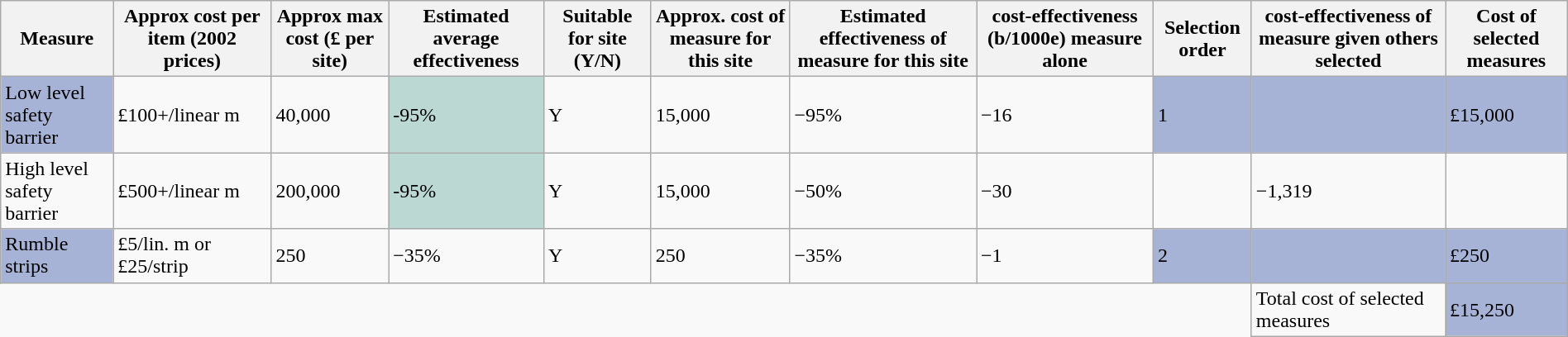<table class="wikitable mw-collapsible" style="margin: auto; border: none;">
<tr>
<th>Measure</th>
<th>Approx cost per item (2002 prices)</th>
<th>Approx max cost (£ per site)</th>
<th>Estimated average effectiveness</th>
<th>Suitable for site (Y/N)</th>
<th>Approx. cost of measure for this site</th>
<th>Estimated effectiveness of measure for this site</th>
<th>cost-effectiveness (b/1000e) measure alone</th>
<th>Selection order</th>
<th>cost-effectiveness of measure given others selected</th>
<th>Cost of selected measures</th>
</tr>
<tr>
<td style="background-color: #a7b3d6;">Low level safety barrier</td>
<td>£100+/linear m</td>
<td>40,000</td>
<td style="background-color: #bbd8d2;">-95%</td>
<td>Y</td>
<td>15,000</td>
<td>−95%</td>
<td>−16</td>
<td style="background-color: #a7b3d6;">1</td>
<td style="background-color: #a7b3d6;"></td>
<td style="background-color: #a7b3d6;">£15,000</td>
</tr>
<tr>
<td>High level safety barrier</td>
<td>£500+/linear m</td>
<td>200,000</td>
<td style="background-color: #bbd8d2;">-95%</td>
<td>Y</td>
<td>15,000</td>
<td>−50%</td>
<td>−30</td>
<td></td>
<td>−1,319</td>
<td></td>
</tr>
<tr>
<td style="background-color: #a7b3d6;">Rumble strips</td>
<td>£5/lin. m or £25/strip</td>
<td>250</td>
<td>−35%</td>
<td>Y</td>
<td>250</td>
<td>−35%</td>
<td>−1</td>
<td style="background-color: #a7b3d6;">2</td>
<td style="background-color: #a7b3d6;"></td>
<td style="background-color: #a7b3d6;">£250</td>
</tr>
<tr>
<td style="border: none;"></td>
<td style="border: none;"></td>
<td style="border: none;"></td>
<td style="border: none;"></td>
<td style="border: none;"></td>
<td style="border: none;"></td>
<td style="border: none;"></td>
<td style="border: none;"></td>
<td style="border: none;"></td>
<td>Total cost of selected measures</td>
<td style="background-color: #a7b3d6;">£15,250</td>
</tr>
</table>
